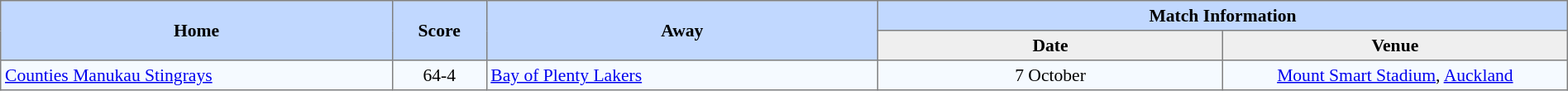<table border=1 style="border-collapse:collapse; font-size:90%; text-align:center;" cellpadding=3 cellspacing=0 width=100%>
<tr bgcolor=#C1D8FF>
<th rowspan=2 width=25%>Home</th>
<th rowspan=2 width=6%>Score</th>
<th rowspan=2 width=25%>Away</th>
<th colspan=6>Match Information</th>
</tr>
<tr bgcolor=#EFEFEF>
<th width=22%>Date</th>
<th width=22%>Venue</th>
</tr>
<tr bgcolor=#F5FAFF>
<td align=left><a href='#'>Counties Manukau Stingrays</a></td>
<td>64-4</td>
<td align=left><a href='#'>Bay of Plenty Lakers</a></td>
<td>7 October</td>
<td><a href='#'>Mount Smart Stadium</a>, <a href='#'>Auckland</a></td>
</tr>
</table>
